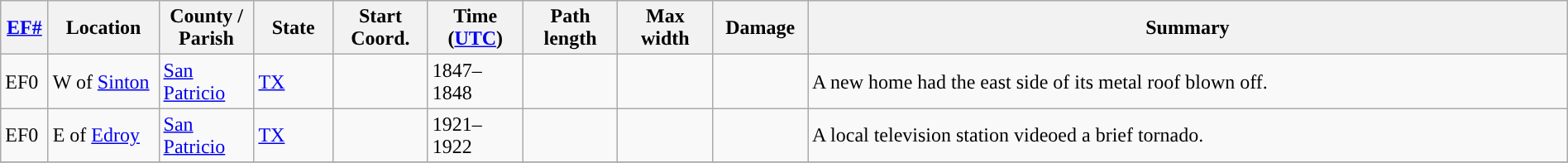<table class="wikitable sortable" style="width:100%;">
<tr>
<th scope="col" width="3%" align="center"><a href='#'>EF#</a></th>
<th scope="col" width="7%" align="center" class="unsortable">Location</th>
<th scope="col" width="6%" align="center" class="unsortable">County / Parish</th>
<th scope="col" width="5%" align="center">State</th>
<th scope="col" width="6%" align="center">Start Coord.</th>
<th scope="col" width="6%" align="center">Time (<a href='#'>UTC</a>)</th>
<th scope="col" width="6%" align="center">Path length</th>
<th scope="col" width="6%" align="center">Max width</th>
<th scope="col" width="6%" align="center">Damage</th>
<th scope="col" width="48%" class="unsortable" align="center">Summary</th>
</tr>
<tr>
<td>EF0</td>
<td>W of <a href='#'>Sinton</a></td>
<td><a href='#'>San Patricio</a></td>
<td><a href='#'>TX</a></td>
<td></td>
<td>1847–1848</td>
<td></td>
<td></td>
<td></td>
<td>A new home had the east side of its metal roof blown off.</td>
</tr>
<tr>
<td>EF0</td>
<td>E of <a href='#'>Edroy</a></td>
<td><a href='#'>San Patricio</a></td>
<td><a href='#'>TX</a></td>
<td></td>
<td>1921–1922</td>
<td></td>
<td></td>
<td></td>
<td>A local television station videoed a brief tornado.</td>
</tr>
<tr>
</tr>
</table>
